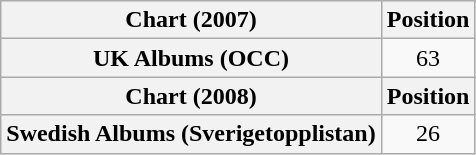<table class="wikitable  plainrowheaders" style="text-align:center">
<tr>
<th scope="col">Chart (2007)</th>
<th scope="col">Position</th>
</tr>
<tr>
<th scope="row">UK Albums (OCC)</th>
<td>63</td>
</tr>
<tr>
<th scope="col">Chart (2008)</th>
<th scope="col">Position</th>
</tr>
<tr>
<th scope="row">Swedish Albums (Sverigetopplistan)</th>
<td>26</td>
</tr>
</table>
